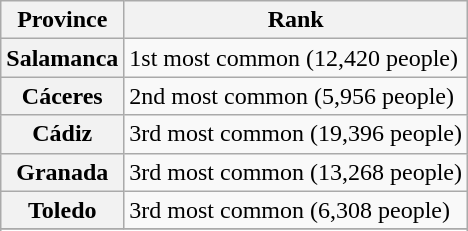<table class="wikitable">
<tr>
<th>Province</th>
<th>Rank</th>
</tr>
<tr>
<th>Salamanca</th>
<td>1st most common (12,420 people)</td>
</tr>
<tr>
<th>Cáceres</th>
<td>2nd most common (5,956 people)</td>
</tr>
<tr>
<th>Cádiz</th>
<td>3rd most common (19,396 people)</td>
</tr>
<tr>
<th>Granada</th>
<td>3rd most common (13,268 people)</td>
</tr>
<tr>
<th>Toledo</th>
<td>3rd most common (6,308 people)</td>
</tr>
<tr>
</tr>
<tr>
</tr>
</table>
